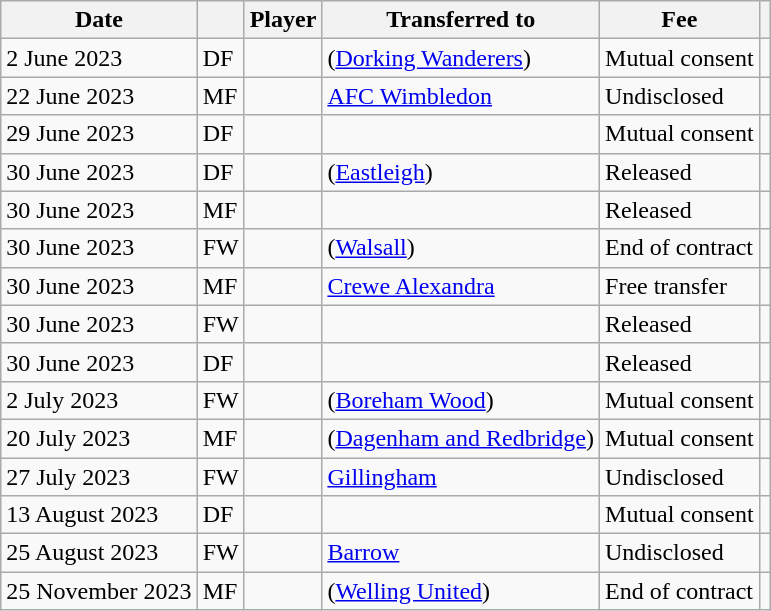<table class="wikitable plainrowheaders sortable">
<tr>
<th scope="col">Date</th>
<th scope="col"></th>
<th scope="col">Player</th>
<th scope="col">Transferred to</th>
<th scope="col">Fee</th>
<th scope="col" class="unsortable"></th>
</tr>
<tr>
<td>2 June 2023</td>
<td>DF</td>
<td></td>
<td>(<a href='#'>Dorking Wanderers</a>)</td>
<td>Mutual consent</td>
<td></td>
</tr>
<tr>
<td>22 June 2023</td>
<td>MF</td>
<td></td>
<td><a href='#'>AFC Wimbledon</a></td>
<td>Undisclosed</td>
<td></td>
</tr>
<tr>
<td>29 June 2023</td>
<td>DF</td>
<td></td>
<td></td>
<td>Mutual consent</td>
<td></td>
</tr>
<tr>
<td>30 June 2023</td>
<td>DF</td>
<td></td>
<td>(<a href='#'>Eastleigh</a>)</td>
<td>Released</td>
<td></td>
</tr>
<tr>
<td>30 June 2023</td>
<td>MF</td>
<td></td>
<td></td>
<td>Released</td>
<td></td>
</tr>
<tr>
<td>30 June 2023</td>
<td>FW</td>
<td></td>
<td>(<a href='#'>Walsall</a>)</td>
<td>End of contract</td>
<td></td>
</tr>
<tr>
<td>30 June 2023</td>
<td>MF</td>
<td></td>
<td><a href='#'>Crewe Alexandra</a></td>
<td>Free transfer</td>
<td></td>
</tr>
<tr>
<td>30 June 2023</td>
<td>FW</td>
<td></td>
<td></td>
<td>Released</td>
<td></td>
</tr>
<tr>
<td>30 June 2023</td>
<td>DF</td>
<td></td>
<td></td>
<td>Released</td>
<td></td>
</tr>
<tr>
<td>2 July 2023</td>
<td>FW</td>
<td></td>
<td>(<a href='#'>Boreham Wood</a>)</td>
<td>Mutual consent</td>
<td></td>
</tr>
<tr>
<td>20 July 2023</td>
<td>MF</td>
<td></td>
<td>(<a href='#'>Dagenham and Redbridge</a>)</td>
<td>Mutual consent</td>
<td></td>
</tr>
<tr>
<td>27 July 2023</td>
<td>FW</td>
<td></td>
<td><a href='#'>Gillingham</a></td>
<td>Undisclosed</td>
<td></td>
</tr>
<tr>
<td>13 August 2023</td>
<td>DF</td>
<td></td>
<td></td>
<td>Mutual consent</td>
<td></td>
</tr>
<tr>
<td>25 August 2023</td>
<td>FW</td>
<td></td>
<td><a href='#'>Barrow</a></td>
<td>Undisclosed</td>
<td></td>
</tr>
<tr>
<td>25 November 2023</td>
<td>MF</td>
<td></td>
<td>(<a href='#'>Welling United</a>)</td>
<td>End of contract</td>
<td></td>
</tr>
</table>
